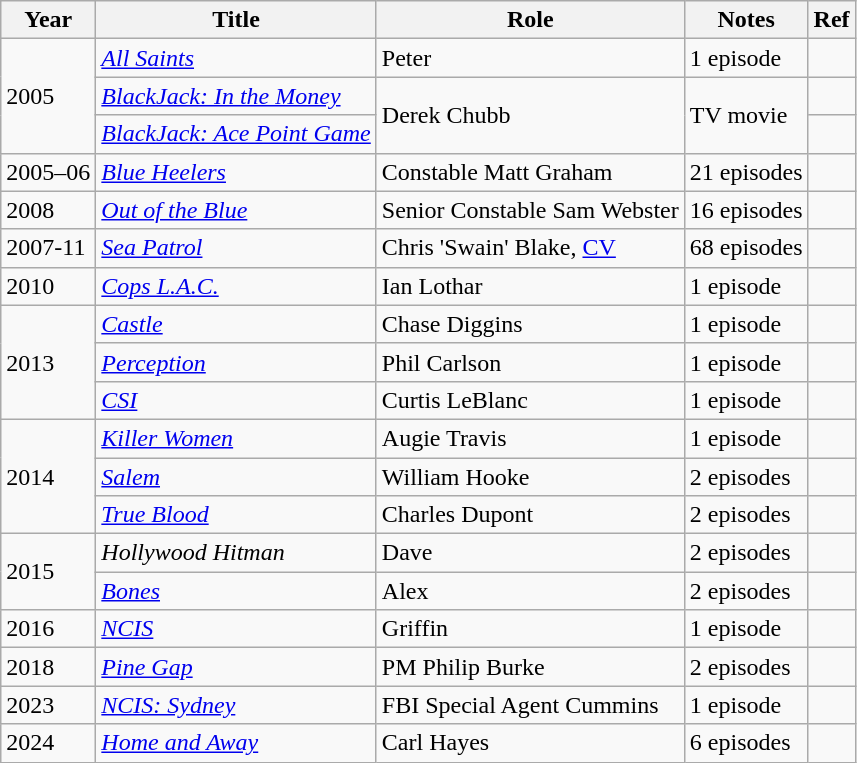<table class="wikitable sortable">
<tr>
<th>Year</th>
<th>Title</th>
<th>Role</th>
<th>Notes</th>
<th>Ref</th>
</tr>
<tr>
<td rowspan="3">2005</td>
<td><em><a href='#'>All Saints</a></em></td>
<td>Peter</td>
<td>1 episode</td>
<td></td>
</tr>
<tr>
<td><em><a href='#'>BlackJack: In the Money</a></em></td>
<td rowspan="2">Derek Chubb</td>
<td rowspan="2">TV movie</td>
<td></td>
</tr>
<tr>
<td><em><a href='#'>BlackJack: Ace Point Game</a></em></td>
<td></td>
</tr>
<tr>
<td>2005–06</td>
<td><em><a href='#'>Blue Heelers</a></em></td>
<td>Constable Matt Graham</td>
<td>21 episodes</td>
<td></td>
</tr>
<tr>
<td>2008</td>
<td><em><a href='#'>Out of the Blue</a></em></td>
<td>Senior Constable Sam Webster</td>
<td>16 episodes</td>
<td></td>
</tr>
<tr>
<td>2007-11</td>
<td><em><a href='#'>Sea Patrol</a></em></td>
<td>Chris 'Swain' Blake, <a href='#'>CV</a></td>
<td>68 episodes</td>
<td></td>
</tr>
<tr>
<td>2010</td>
<td><em><a href='#'>Cops L.A.C.</a></em></td>
<td>Ian Lothar</td>
<td>1 episode</td>
<td></td>
</tr>
<tr>
<td rowspan="3">2013</td>
<td><em><a href='#'>Castle</a></em></td>
<td>Chase Diggins</td>
<td>1 episode</td>
<td></td>
</tr>
<tr>
<td><em><a href='#'>Perception</a></em></td>
<td>Phil Carlson</td>
<td>1 episode</td>
<td></td>
</tr>
<tr>
<td><em><a href='#'>CSI</a></em></td>
<td>Curtis LeBlanc</td>
<td>1 episode</td>
<td></td>
</tr>
<tr>
<td rowspan="3">2014</td>
<td><em><a href='#'>Killer Women</a></em></td>
<td>Augie Travis</td>
<td>1 episode</td>
<td></td>
</tr>
<tr>
<td><em><a href='#'>Salem</a></em></td>
<td>William Hooke</td>
<td>2 episodes</td>
<td></td>
</tr>
<tr>
<td><em><a href='#'>True Blood</a></em></td>
<td>Charles Dupont</td>
<td>2 episodes</td>
<td></td>
</tr>
<tr>
<td rowspan="2">2015</td>
<td><em>Hollywood Hitman</em></td>
<td>Dave</td>
<td>2 episodes</td>
<td></td>
</tr>
<tr>
<td><em><a href='#'>Bones</a></em></td>
<td>Alex</td>
<td>2 episodes</td>
<td></td>
</tr>
<tr>
<td>2016</td>
<td><em><a href='#'>NCIS</a></em></td>
<td>Griffin</td>
<td>1 episode</td>
<td></td>
</tr>
<tr>
<td>2018</td>
<td><em><a href='#'>Pine Gap</a></em></td>
<td>PM Philip Burke</td>
<td>2 episodes</td>
<td></td>
</tr>
<tr>
<td>2023</td>
<td><em><a href='#'>NCIS: Sydney</a></em></td>
<td>FBI Special Agent Cummins</td>
<td>1 episode</td>
<td></td>
</tr>
<tr>
<td>2024</td>
<td><a href='#'><em>Home and Away</em></a></td>
<td>Carl Hayes</td>
<td>6 episodes</td>
<td></td>
</tr>
</table>
